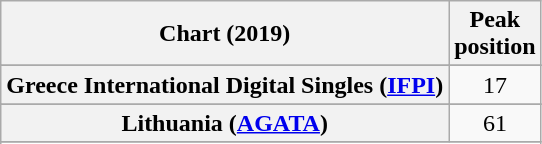<table class="wikitable sortable plainrowheaders" style="text-align:center">
<tr>
<th scope="col">Chart (2019)</th>
<th scope="col">Peak<br>position</th>
</tr>
<tr>
</tr>
<tr>
</tr>
<tr>
<th scope="row">Greece International Digital Singles (<a href='#'>IFPI</a>)</th>
<td>17</td>
</tr>
<tr>
</tr>
<tr>
</tr>
<tr>
<th scope="row">Lithuania (<a href='#'>AGATA</a>)</th>
<td>61</td>
</tr>
<tr>
</tr>
<tr>
</tr>
<tr>
</tr>
<tr>
</tr>
<tr>
</tr>
<tr>
</tr>
<tr>
</tr>
<tr>
</tr>
</table>
